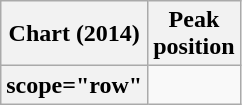<table class="wikitable sortable plainrowheaders" style="text-align:center">
<tr>
<th scope="col">Chart (2014)</th>
<th scope="col">Peak<br>position</th>
</tr>
<tr>
<th>scope="row" </th>
</tr>
</table>
